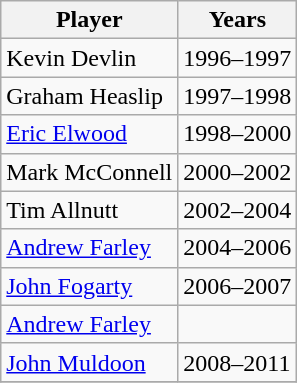<table class="wikitable" text-align:center">
<tr>
<th>Player</th>
<th>Years</th>
</tr>
<tr>
<td> Kevin Devlin</td>
<td>1996–1997</td>
</tr>
<tr>
<td> Graham Heaslip</td>
<td>1997–1998</td>
</tr>
<tr>
<td> <a href='#'>Eric Elwood</a></td>
<td>1998–2000</td>
</tr>
<tr>
<td> Mark McConnell</td>
<td>2000–2002</td>
</tr>
<tr>
<td> Tim Allnutt</td>
<td>2002–2004</td>
</tr>
<tr>
<td> <a href='#'>Andrew Farley</a></td>
<td>2004–2006</td>
</tr>
<tr>
<td> <a href='#'>John Fogarty</a></td>
<td>2006–2007</td>
</tr>
<tr>
<td> <a href='#'>Andrew Farley</a></td>
<td></td>
</tr>
<tr>
<td> <a href='#'>John Muldoon</a></td>
<td>2008–2011</td>
</tr>
<tr>
</tr>
</table>
